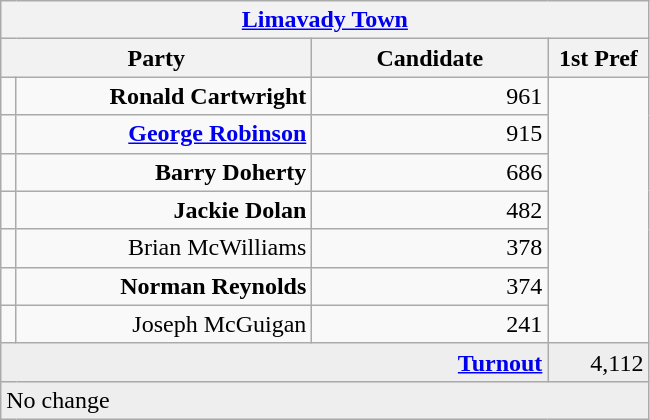<table class="wikitable">
<tr>
<th colspan="4" align="center"><a href='#'>Limavady Town</a></th>
</tr>
<tr>
<th colspan="2" align="center" width=200>Party</th>
<th width=150>Candidate</th>
<th width=60>1st Pref</th>
</tr>
<tr>
<td></td>
<td align="right"><strong>Ronald Cartwright</strong></td>
<td align="right">961</td>
</tr>
<tr>
<td></td>
<td align="right"><strong><a href='#'>George Robinson</a></strong></td>
<td align="right">915</td>
</tr>
<tr>
<td></td>
<td align="right"><strong>Barry Doherty</strong></td>
<td align="right">686</td>
</tr>
<tr>
<td></td>
<td align="right"><strong>Jackie Dolan</strong></td>
<td align="right">482</td>
</tr>
<tr>
<td></td>
<td align="right">Brian McWilliams</td>
<td align="right">378</td>
</tr>
<tr>
<td></td>
<td align="right"><strong>Norman Reynolds</strong></td>
<td align="right">374</td>
</tr>
<tr>
<td></td>
<td align="right">Joseph McGuigan</td>
<td align="right">241</td>
</tr>
<tr bgcolor="EEEEEE">
<td colspan=3 align="right"><strong><a href='#'>Turnout</a></strong></td>
<td align="right">4,112</td>
</tr>
<tr>
<td colspan=4 bgcolor="EEEEEE">No change</td>
</tr>
</table>
